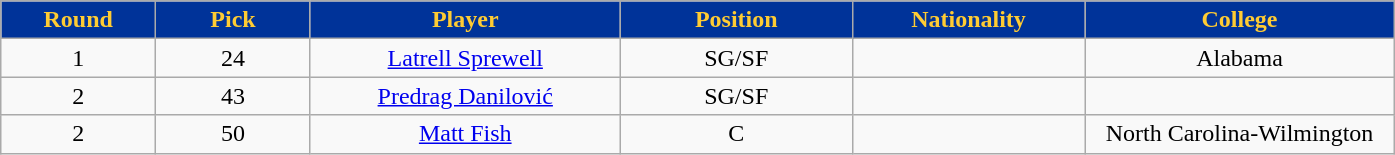<table class="wikitable sortable sortable">
<tr>
<th style="background:#003399; color:#FFCC33" width="10%">Round</th>
<th style="background:#003399; color:#FFCC33" width="10%">Pick</th>
<th style="background:#003399; color:#FFCC33" width="20%">Player</th>
<th style="background:#003399; color:#FFCC33" width="15%">Position</th>
<th style="background:#003399; color:#FFCC33" width="15%">Nationality</th>
<th style="background:#003399; color:#FFCC33" width="20%">College</th>
</tr>
<tr style="text-align: center">
<td>1</td>
<td>24</td>
<td><a href='#'>Latrell Sprewell</a></td>
<td>SG/SF</td>
<td></td>
<td>Alabama</td>
</tr>
<tr style="text-align: center">
<td>2</td>
<td>43</td>
<td><a href='#'>Predrag Danilović</a></td>
<td>SG/SF</td>
<td></td>
<td></td>
</tr>
<tr style="text-align: center">
<td>2</td>
<td>50</td>
<td><a href='#'>Matt Fish</a></td>
<td>C</td>
<td></td>
<td>North Carolina-Wilmington</td>
</tr>
</table>
